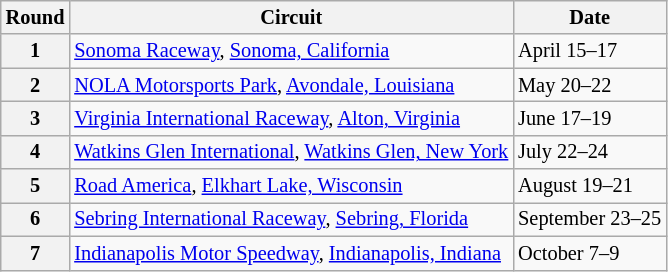<table class="wikitable" style="font-size:85%;">
<tr>
<th>Round</th>
<th>Circuit</th>
<th>Date</th>
</tr>
<tr>
<th>1</th>
<td> <a href='#'>Sonoma Raceway</a>, <a href='#'>Sonoma, California</a></td>
<td>April 15–17</td>
</tr>
<tr>
<th>2</th>
<td> <a href='#'>NOLA Motorsports Park</a>, <a href='#'>Avondale, Louisiana</a></td>
<td>May 20–22</td>
</tr>
<tr>
<th>3</th>
<td> <a href='#'>Virginia International Raceway</a>, <a href='#'>Alton, Virginia</a></td>
<td>June 17–19</td>
</tr>
<tr>
<th>4</th>
<td> <a href='#'>Watkins Glen International</a>, <a href='#'>Watkins Glen, New York</a></td>
<td>July 22–24</td>
</tr>
<tr>
<th>5</th>
<td> <a href='#'>Road America</a>, <a href='#'>Elkhart Lake, Wisconsin</a></td>
<td>August 19–21</td>
</tr>
<tr>
<th>6</th>
<td> <a href='#'>Sebring International Raceway</a>, <a href='#'>Sebring, Florida</a></td>
<td>September 23–25</td>
</tr>
<tr>
<th>7</th>
<td> <a href='#'>Indianapolis Motor Speedway</a>, <a href='#'>Indianapolis, Indiana</a></td>
<td>October 7–9</td>
</tr>
</table>
